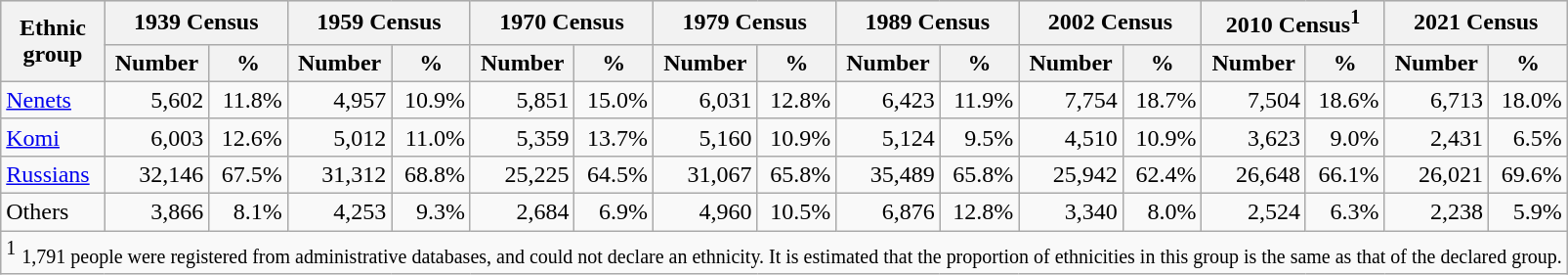<table class="wikitable" style="text-align: right; font-size:100%">
<tr bgcolor="#e0e0e0">
<th rowspan="2">Ethnic<br>group</th>
<th colspan="2">1939 Census</th>
<th colspan="2">1959 Census</th>
<th colspan="2">1970 Census</th>
<th colspan="2">1979 Census</th>
<th colspan="2">1989 Census</th>
<th colspan="2">2002 Census</th>
<th colspan="2">2010 Census<sup>1</sup></th>
<th colspan="2">2021 Census</th>
</tr>
<tr bgcolor="#e0e0e0">
<th>Number</th>
<th>%</th>
<th>Number</th>
<th>%</th>
<th>Number</th>
<th>%</th>
<th>Number</th>
<th>%</th>
<th>Number</th>
<th>%</th>
<th>Number</th>
<th>%</th>
<th>Number</th>
<th>%</th>
<th>Number</th>
<th>%</th>
</tr>
<tr>
<td align="left"><a href='#'>Nenets</a></td>
<td>5,602</td>
<td>11.8%</td>
<td>4,957</td>
<td>10.9%</td>
<td>5,851</td>
<td>15.0%</td>
<td>6,031</td>
<td>12.8%</td>
<td>6,423</td>
<td>11.9%</td>
<td>7,754</td>
<td>18.7%</td>
<td>7,504</td>
<td>18.6%</td>
<td>6,713</td>
<td>18.0%</td>
</tr>
<tr>
<td align="left"><a href='#'>Komi</a></td>
<td>6,003</td>
<td>12.6%</td>
<td>5,012</td>
<td>11.0%</td>
<td>5,359</td>
<td>13.7%</td>
<td>5,160</td>
<td>10.9%</td>
<td>5,124</td>
<td>9.5%</td>
<td>4,510</td>
<td>10.9%</td>
<td>3,623</td>
<td>9.0%</td>
<td>2,431</td>
<td>6.5%</td>
</tr>
<tr>
<td align="left"><a href='#'>Russians</a></td>
<td>32,146</td>
<td>67.5%</td>
<td>31,312</td>
<td>68.8%</td>
<td>25,225</td>
<td>64.5%</td>
<td>31,067</td>
<td>65.8%</td>
<td>35,489</td>
<td>65.8%</td>
<td>25,942</td>
<td>62.4%</td>
<td>26,648</td>
<td>66.1%</td>
<td>26,021</td>
<td>69.6%</td>
</tr>
<tr>
<td align="left">Others</td>
<td>3,866</td>
<td>8.1%</td>
<td>4,253</td>
<td>9.3%</td>
<td>2,684</td>
<td>6.9%</td>
<td>4,960</td>
<td>10.5%</td>
<td>6,876</td>
<td>12.8%</td>
<td>3,340</td>
<td>8.0%</td>
<td>2,524</td>
<td>6.3%</td>
<td>2,238</td>
<td>5.9%</td>
</tr>
<tr>
<td align="left" colspan="17"><sup>1</sup> <small>1,791 people were registered from administrative databases, and could not declare an ethnicity. It is estimated that the proportion of ethnicities in this group is the same as that of the declared group.</small></td>
</tr>
</table>
